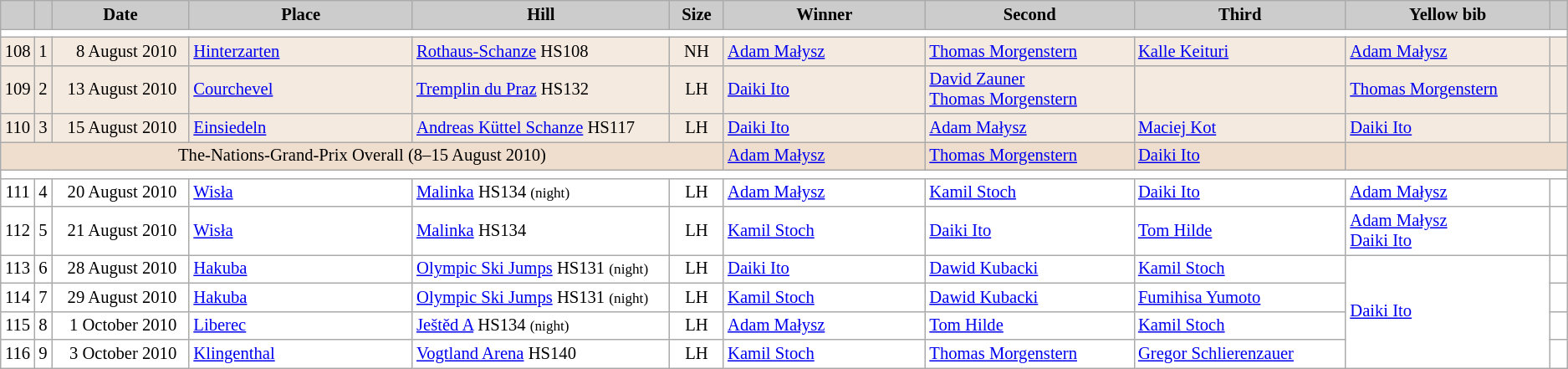<table class="wikitable plainrowheaders" style="background:#fff; font-size:86%; line-height:16px; border:grey solid 1px; border-collapse:collapse;">
<tr style="background:#ccc; text-align:center;">
<th scope="col" style="background:#ccc; width=20 px;"></th>
<th scope="col" style="background:#ccc; width=30 px;"></th>
<th scope="col" style="background:#ccc; width:120px;">Date</th>
<th scope="col" style="background:#ccc; width:200px;">Place</th>
<th scope="col" style="background:#ccc; width:240px;">Hill</th>
<th scope="col" style="background:#ccc; width:40px;">Size</th>
<th scope="col" style="background:#ccc; width:185px;">Winner</th>
<th scope="col" style="background:#ccc; width:185px;">Second</th>
<th scope="col" style="background:#ccc; width:185px;">Third</th>
<th scope="col" style="background:#ccc; width:180px;">Yellow bib</th>
<th scope="col" style="background:#ccc; width:10px;"></th>
</tr>
<tr>
<td colspan=11></td>
</tr>
<tr bgcolor=#F5EADF>
<td align=center>108</td>
<td align=center>1</td>
<td align=right>8 August 2010  </td>
<td> <a href='#'>Hinterzarten</a></td>
<td><a href='#'>Rothaus-Schanze</a> HS108</td>
<td align=center>NH</td>
<td> <a href='#'>Adam Małysz</a></td>
<td> <a href='#'>Thomas Morgenstern</a></td>
<td> <a href='#'>Kalle Keituri</a></td>
<td> <a href='#'>Adam Małysz</a></td>
<td></td>
</tr>
<tr bgcolor=#F5EADF>
<td align=center>109</td>
<td align=center>2</td>
<td align=right>13 August 2010  </td>
<td> <a href='#'>Courchevel</a></td>
<td><a href='#'>Tremplin du Praz</a> HS132</td>
<td align=center>LH</td>
<td> <a href='#'>Daiki Ito</a></td>
<td> <a href='#'>David Zauner</a><br> <a href='#'>Thomas Morgenstern</a></td>
<td></td>
<td> <a href='#'>Thomas Morgenstern</a></td>
<td></td>
</tr>
<tr bgcolor=#F5EADF>
<td align=center>110</td>
<td align=center>3</td>
<td align=right>15 August 2010  </td>
<td> <a href='#'>Einsiedeln</a></td>
<td><a href='#'>Andreas Küttel Schanze</a> HS117</td>
<td align=center>LH</td>
<td> <a href='#'>Daiki Ito</a></td>
<td> <a href='#'>Adam Małysz</a></td>
<td> <a href='#'>Maciej Kot</a></td>
<td> <a href='#'>Daiki Ito</a></td>
<td></td>
</tr>
<tr bgcolor=#EFDECD>
<td colspan=6 align=center>The-Nations-Grand-Prix Overall (8–15 August 2010)</td>
<td> <a href='#'>Adam Małysz</a></td>
<td> <a href='#'>Thomas Morgenstern</a></td>
<td> <a href='#'>Daiki Ito</a></td>
<td colspan=2></td>
</tr>
<tr>
<td colspan=11></td>
</tr>
<tr>
<td align=center>111</td>
<td align=center>4</td>
<td align=right>20 August 2010  </td>
<td> <a href='#'>Wisła</a></td>
<td><a href='#'>Malinka</a> HS134 <small>(night)</small></td>
<td align=center>LH</td>
<td> <a href='#'>Adam Małysz</a></td>
<td> <a href='#'>Kamil Stoch</a></td>
<td> <a href='#'>Daiki Ito</a></td>
<td> <a href='#'>Adam Małysz</a></td>
<td></td>
</tr>
<tr>
<td align=center>112</td>
<td align=center>5</td>
<td align=right>21 August 2010  </td>
<td> <a href='#'>Wisła</a></td>
<td><a href='#'>Malinka</a> HS134</td>
<td align=center>LH</td>
<td> <a href='#'>Kamil Stoch</a></td>
<td> <a href='#'>Daiki Ito</a></td>
<td> <a href='#'>Tom Hilde</a></td>
<td> <a href='#'>Adam Małysz</a><br> <a href='#'>Daiki Ito</a></td>
<td></td>
</tr>
<tr>
<td align=center>113</td>
<td align=center>6</td>
<td align=right>28 August 2010  </td>
<td> <a href='#'>Hakuba</a></td>
<td><a href='#'>Olympic Ski Jumps</a> HS131 <small>(night)</small></td>
<td align=center>LH</td>
<td> <a href='#'>Daiki Ito</a></td>
<td> <a href='#'>Dawid Kubacki</a></td>
<td> <a href='#'>Kamil Stoch</a></td>
<td rowspan=4> <a href='#'>Daiki Ito</a></td>
<td></td>
</tr>
<tr>
<td align=center>114</td>
<td align=center>7</td>
<td align=right>29 August 2010  </td>
<td> <a href='#'>Hakuba</a></td>
<td><a href='#'>Olympic Ski Jumps</a> HS131 <small>(night)</small></td>
<td align=center>LH</td>
<td> <a href='#'>Kamil Stoch</a></td>
<td> <a href='#'>Dawid Kubacki</a></td>
<td> <a href='#'>Fumihisa Yumoto</a></td>
<td></td>
</tr>
<tr>
<td align=center>115</td>
<td align=center>8</td>
<td align=right>1 October 2010  </td>
<td> <a href='#'>Liberec</a></td>
<td><a href='#'>Ještěd A</a> HS134 <small>(night)</small></td>
<td align=center>LH</td>
<td> <a href='#'>Adam Małysz</a></td>
<td> <a href='#'>Tom Hilde</a></td>
<td> <a href='#'>Kamil Stoch</a></td>
<td></td>
</tr>
<tr>
<td align=center>116</td>
<td align=center>9</td>
<td align=right>3 October 2010  </td>
<td> <a href='#'>Klingenthal</a></td>
<td><a href='#'>Vogtland Arena</a> HS140</td>
<td align=center>LH</td>
<td> <a href='#'>Kamil Stoch</a></td>
<td> <a href='#'>Thomas Morgenstern</a></td>
<td> <a href='#'>Gregor Schlierenzauer</a></td>
<td></td>
</tr>
</table>
